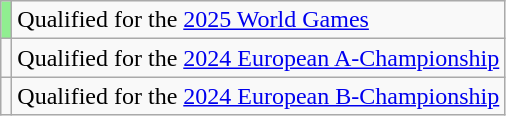<table class="wikitable">
<tr>
<td style="background-color: lightgreen;"></td>
<td>Qualified for the <a href='#'>2025 World Games</a></td>
</tr>
<tr>
<td align=center></td>
<td>Qualified for the <a href='#'>2024 European A-Championship</a></td>
</tr>
<tr>
<td align=center></td>
<td>Qualified for the <a href='#'>2024 European B-Championship</a></td>
</tr>
</table>
